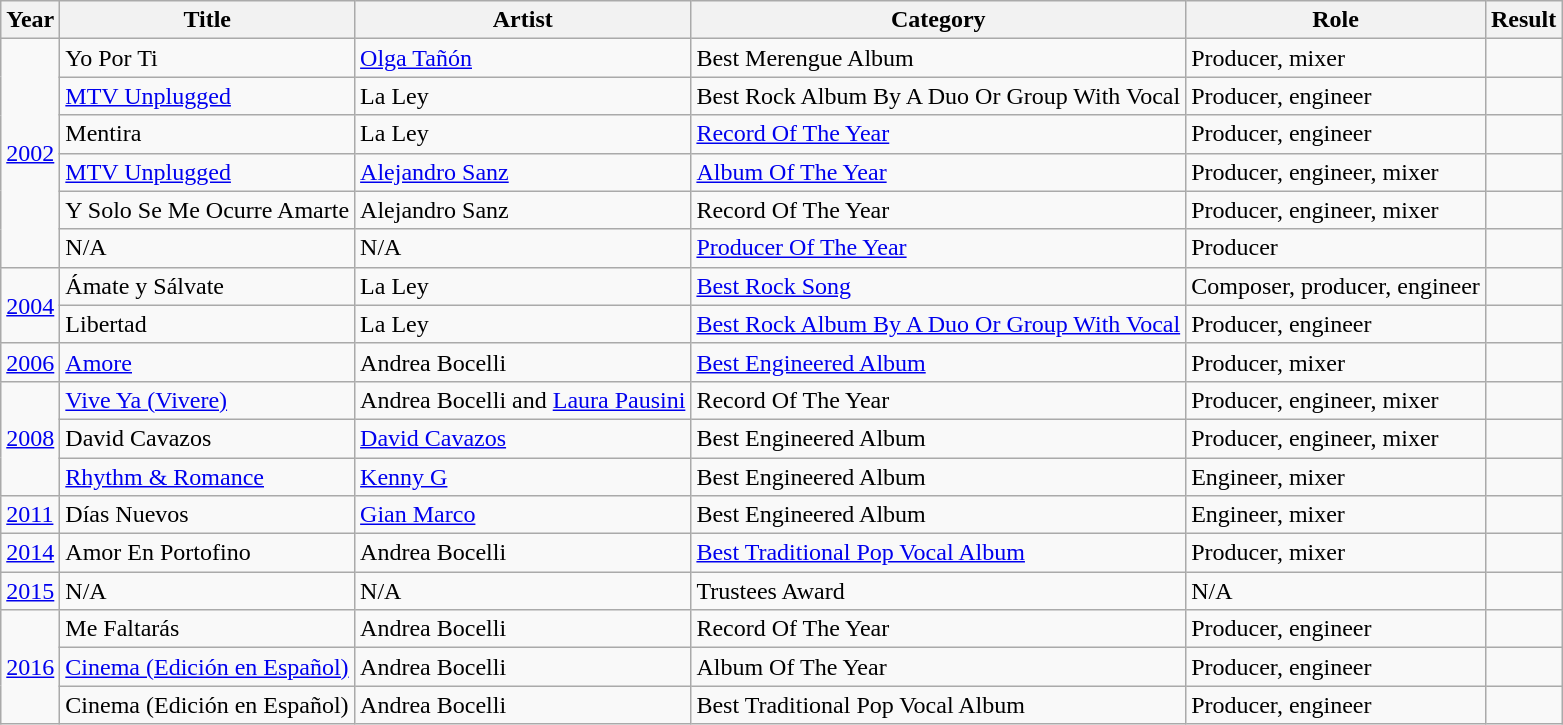<table class="wikitable sortable">
<tr>
<th>Year</th>
<th>Title</th>
<th>Artist</th>
<th>Category</th>
<th>Role</th>
<th>Result</th>
</tr>
<tr>
<td rowspan="6"><a href='#'>2002</a></td>
<td>Yo Por Ti</td>
<td><a href='#'>Olga Tañón</a></td>
<td>Best Merengue Album</td>
<td>Producer, mixer</td>
<td></td>
</tr>
<tr>
<td><a href='#'>MTV Unplugged</a></td>
<td>La Ley</td>
<td>Best Rock Album By A Duo Or Group With Vocal</td>
<td>Producer, engineer</td>
<td></td>
</tr>
<tr>
<td>Mentira</td>
<td>La Ley</td>
<td><a href='#'>Record Of The Year</a></td>
<td>Producer, engineer</td>
<td></td>
</tr>
<tr>
<td><a href='#'>MTV Unplugged</a></td>
<td><a href='#'>Alejandro Sanz</a></td>
<td><a href='#'>Album Of The Year</a></td>
<td>Producer, engineer, mixer</td>
<td></td>
</tr>
<tr>
<td>Y Solo Se Me Ocurre Amarte</td>
<td>Alejandro Sanz</td>
<td>Record Of The Year</td>
<td>Producer, engineer, mixer</td>
<td></td>
</tr>
<tr>
<td>N/A</td>
<td>N/A</td>
<td><a href='#'>Producer Of The Year</a></td>
<td>Producer</td>
<td></td>
</tr>
<tr>
<td rowspan="2"><a href='#'>2004</a></td>
<td>Ámate y Sálvate</td>
<td>La Ley</td>
<td><a href='#'>Best Rock Song</a></td>
<td>Composer, producer, engineer</td>
<td></td>
</tr>
<tr>
<td>Libertad</td>
<td>La Ley</td>
<td><a href='#'>Best Rock Album By A Duo Or Group With Vocal</a></td>
<td>Producer, engineer</td>
<td></td>
</tr>
<tr>
<td><a href='#'>2006</a></td>
<td><a href='#'>Amore</a></td>
<td>Andrea Bocelli</td>
<td><a href='#'>Best Engineered Album</a></td>
<td>Producer, mixer</td>
<td></td>
</tr>
<tr>
<td rowspan="3"><a href='#'>2008</a></td>
<td><a href='#'>Vive Ya (Vivere)</a></td>
<td>Andrea Bocelli and <a href='#'>Laura Pausini</a></td>
<td>Record Of The Year</td>
<td>Producer, engineer, mixer</td>
<td></td>
</tr>
<tr>
<td>David Cavazos</td>
<td><a href='#'>David Cavazos</a></td>
<td>Best Engineered Album</td>
<td>Producer, engineer, mixer</td>
<td></td>
</tr>
<tr>
<td><a href='#'>Rhythm & Romance</a></td>
<td><a href='#'>Kenny G</a></td>
<td>Best Engineered Album</td>
<td>Engineer, mixer</td>
<td></td>
</tr>
<tr>
<td><a href='#'>2011</a></td>
<td>Días Nuevos</td>
<td><a href='#'>Gian Marco</a></td>
<td>Best Engineered Album</td>
<td>Engineer, mixer</td>
<td></td>
</tr>
<tr>
<td><a href='#'>2014</a></td>
<td>Amor En Portofino</td>
<td>Andrea Bocelli</td>
<td><a href='#'>Best Traditional Pop Vocal Album</a></td>
<td>Producer, mixer</td>
<td></td>
</tr>
<tr>
<td><a href='#'>2015</a></td>
<td>N/A</td>
<td>N/A</td>
<td>Trustees Award</td>
<td>N/A</td>
<td></td>
</tr>
<tr>
<td rowspan="3"><a href='#'>2016</a></td>
<td>Me Faltarás</td>
<td>Andrea Bocelli</td>
<td>Record  Of The Year</td>
<td>Producer, engineer</td>
<td></td>
</tr>
<tr>
<td><a href='#'>Cinema (Edición en Español)</a></td>
<td>Andrea Bocelli</td>
<td>Album Of The Year</td>
<td>Producer, engineer</td>
<td></td>
</tr>
<tr>
<td>Cinema (Edición en Español)</td>
<td>Andrea Bocelli</td>
<td>Best Traditional Pop Vocal Album</td>
<td>Producer, engineer</td>
<td></td>
</tr>
</table>
